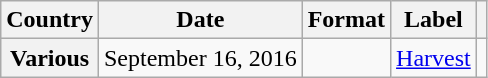<table class="wikitable plainrowheaders" border="1">
<tr>
<th scope="col">Country</th>
<th scope="col">Date</th>
<th scope="col">Format</th>
<th scope="col">Label</th>
<th scope="col"></th>
</tr>
<tr>
<th scope="row">Various</th>
<td>September 16, 2016</td>
<td></td>
<td><a href='#'>Harvest</a></td>
<td align="center"></td>
</tr>
</table>
